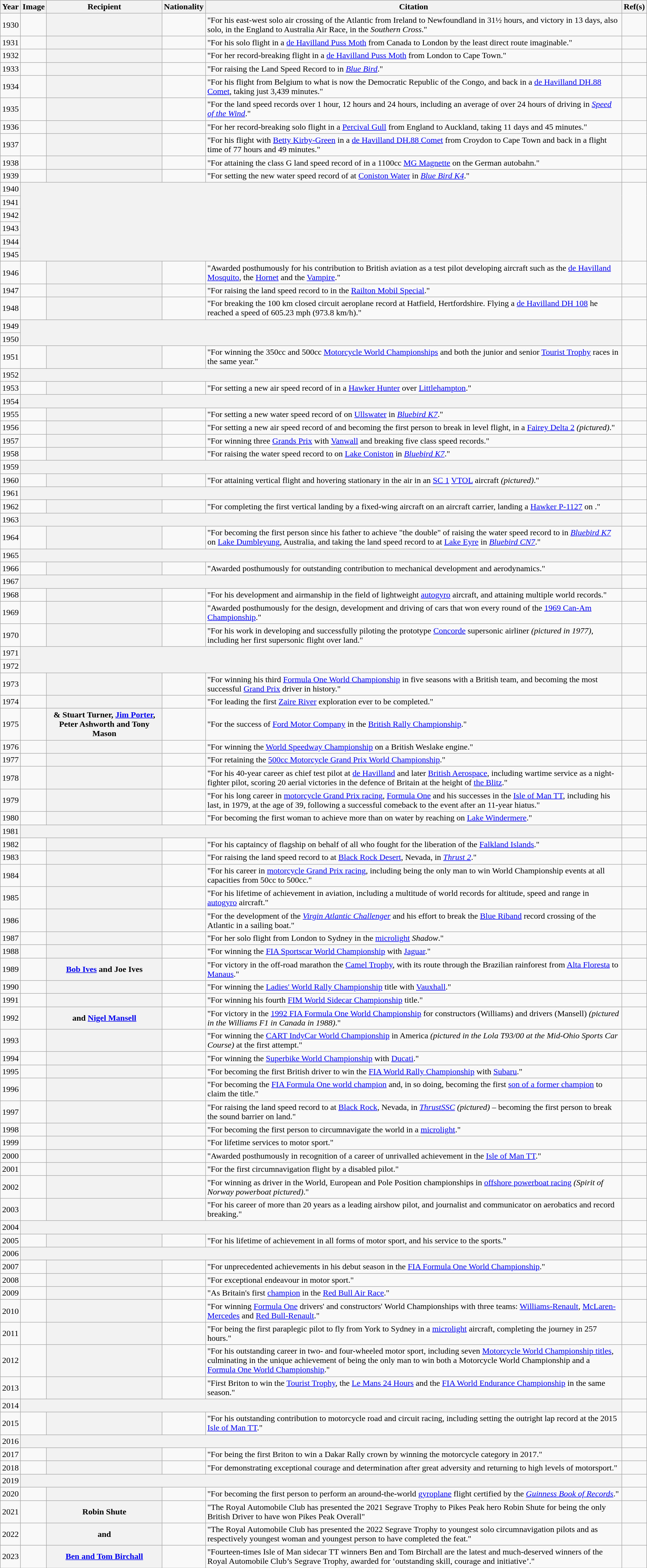<table class="wikitable sortable plainrowheaders">
<tr>
<th scope=col>Year</th>
<th scope=col class=unsortable>Image</th>
<th scope=col>Recipient</th>
<th scope=col>Nationality</th>
<th scope=col class=unsortable>Citation</th>
<th scope=col class=unsortable>Ref(s)</th>
</tr>
<tr>
<td style="text-align:center;">1930</td>
<td></td>
<th scope=row></th>
<td></td>
<td>"For his east-west solo air crossing of the Atlantic from Ireland to Newfoundland in 31½ hours, and victory in 13 days, also solo, in the England to Australia Air Race, in the <em>Southern Cross</em>."</td>
<td></td>
</tr>
<tr>
<td style="text-align:center;">1931</td>
<td></td>
<th scope=row></th>
<td></td>
<td>"For his solo flight in a <a href='#'>de Havilland Puss Moth</a> from Canada to London by the least direct route imaginable."</td>
<td></td>
</tr>
<tr>
<td style="text-align:center;">1932</td>
<td></td>
<th scope=row></th>
<td></td>
<td>"For her record-breaking flight in a <a href='#'>de Havilland Puss Moth</a> from London to Cape Town."</td>
<td></td>
</tr>
<tr>
<td style="text-align:center;">1933</td>
<td></td>
<th scope=row></th>
<td></td>
<td>"For raising the Land Speed Record to  in <em><a href='#'>Blue Bird</a></em>."</td>
<td></td>
</tr>
<tr>
<td style="text-align:center;">1934</td>
<td></td>
<th scope=row></th>
<td></td>
<td>"For his  flight from Belgium to what is now the Democratic Republic of the Congo, and back in a <a href='#'>de Havilland DH.88 Comet</a>, taking just 3,439 minutes."</td>
<td></td>
</tr>
<tr>
<td style="text-align:center;">1935</td>
<td></td>
<th scope=row></th>
<td></td>
<td>"For the land speed records over 1 hour, 12 hours and 24 hours, including an average of  over 24 hours of driving in <em><a href='#'>Speed of the Wind</a></em>."</td>
<td></td>
</tr>
<tr>
<td style="text-align:center;">1936</td>
<td></td>
<th scope=row></th>
<td></td>
<td>"For her record-breaking solo flight in a <a href='#'>Percival Gull</a> from England to Auckland, taking 11 days and 45 minutes."</td>
<td></td>
</tr>
<tr>
<td style="text-align:center;">1937</td>
<td></td>
<th scope=row></th>
<td></td>
<td>"For his flight with <a href='#'>Betty Kirby-Green</a> in a <a href='#'>de Havilland DH.88 Comet</a> from Croydon to Cape Town and back in a flight time of 77 hours and 49 minutes."</td>
<td></td>
</tr>
<tr>
<td style="text-align:center;">1938</td>
<td></td>
<th scope=row></th>
<td></td>
<td>"For attaining the class G land speed record of  in a 1100cc <a href='#'>MG Magnette</a> on the German autobahn."</td>
<td></td>
</tr>
<tr>
<td style="text-align:center;">1939 </td>
<td></td>
<th scope=row></th>
<td></td>
<td>"For setting the new water speed record of  at <a href='#'>Coniston Water</a> in <em><a href='#'>Blue Bird K4</a></em>."</td>
<td></td>
</tr>
<tr>
<td style="text-align:center;">1940</td>
<th scope=row colspan=4 rowspan=6> </th>
<td rowspan=6></td>
</tr>
<tr>
<td style="text-align:center;">1941</td>
</tr>
<tr>
<td style="text-align:center;">1942</td>
</tr>
<tr>
<td style="text-align:center;">1943</td>
</tr>
<tr>
<td style="text-align:center;">1944</td>
</tr>
<tr>
<td style="text-align:center;">1945</td>
</tr>
<tr>
<td style="text-align:center;">1946</td>
<td></td>
<th scope=row> </th>
<td></td>
<td>"Awarded posthumously for his contribution to British aviation as a test pilot developing aircraft such as the <a href='#'>de Havilland Mosquito</a>, the <a href='#'>Hornet</a> and the <a href='#'>Vampire</a>."</td>
<td></td>
</tr>
<tr>
<td style="text-align:center;">1947</td>
<td></td>
<th scope=row></th>
<td></td>
<td>"For raising the land speed record to  in the <a href='#'>Railton Mobil Special</a>."</td>
<td></td>
</tr>
<tr>
<td style="text-align:center;">1948</td>
<td></td>
<th scope=row></th>
<td></td>
<td>"For breaking the 100 km closed circuit aeroplane record at Hatfield, Hertfordshire. Flying a <a href='#'>de Havilland DH 108</a> he reached a speed of 605.23 mph (973.8 km/h)."</td>
<td></td>
</tr>
<tr>
<td style="text-align:center;">1949</td>
<th scope=row colspan=4 rowspan=2> </th>
<td rowspan=2></td>
</tr>
<tr>
<td style="text-align:center;">1950</td>
</tr>
<tr>
<td style="text-align:center;">1951</td>
<td></td>
<th scope=row></th>
<td></td>
<td>"For winning the 350cc and 500cc <a href='#'>Motorcycle World Championships</a> and both the junior and senior <a href='#'>Tourist Trophy</a> races in the same year."</td>
<td></td>
</tr>
<tr>
<td style="text-align:center;">1952</td>
<th scope=row colspan=4> </th>
<td></td>
</tr>
<tr>
<td style="text-align:center;">1953</td>
<td></td>
<th scope=row></th>
<td></td>
<td>"For setting a new air speed record of  in a <a href='#'>Hawker Hunter</a> over <a href='#'>Littlehampton</a>."</td>
<td></td>
</tr>
<tr>
<td style="text-align:center;">1954</td>
<th scope=row colspan=4> </th>
<td></td>
</tr>
<tr>
<td style="text-align:center;">1955</td>
<td></td>
<th scope=row></th>
<td></td>
<td>"For setting a new water speed record of  on <a href='#'>Ullswater</a> in <em><a href='#'>Bluebird K7</a></em>."</td>
<td></td>
</tr>
<tr>
<td style="text-align:center;">1956</td>
<td></td>
<th scope=row></th>
<td></td>
<td>"For setting a new air speed record of  and becoming the first person to break  in level flight, in a <a href='#'>Fairey Delta 2</a> <em>(pictured)</em>."</td>
<td></td>
</tr>
<tr>
<td style="text-align:center;">1957</td>
<td></td>
<th scope=row></th>
<td></td>
<td>"For winning three <a href='#'>Grands Prix</a> with <a href='#'>Vanwall</a> and breaking five class speed records."</td>
<td></td>
</tr>
<tr>
<td style="text-align:center;">1958</td>
<td></td>
<th scope=row></th>
<td></td>
<td>"For raising the water speed record to  on <a href='#'>Lake Coniston</a> in <em><a href='#'>Bluebird K7</a></em>."</td>
<td></td>
</tr>
<tr>
<td style="text-align:center;">1959</td>
<th scope=row colspan=4> </th>
<td></td>
</tr>
<tr>
<td style="text-align:center;">1960</td>
<td></td>
<th scope=row></th>
<td></td>
<td>"For attaining vertical flight and hovering stationary in the air in an <a href='#'>SC 1</a> <a href='#'>VTOL</a> aircraft <em>(pictured)</em>."</td>
<td></td>
</tr>
<tr>
<td style="text-align:center;">1961</td>
<th scope=row colspan=4> </th>
<td></td>
</tr>
<tr>
<td style="text-align:center;">1962</td>
<td></td>
<th scope=row></th>
<td></td>
<td>"For completing the first vertical landing by a fixed-wing aircraft on an aircraft carrier, landing a <a href='#'>Hawker P-1127</a> on ."</td>
<td></td>
</tr>
<tr>
<td style="text-align:center;">1963</td>
<th scope=row colspan=4> </th>
<td></td>
</tr>
<tr>
<td style="text-align:center;">1964</td>
<td></td>
<th scope=row></th>
<td></td>
<td>"For becoming the first person since his father to achieve "the double" of raising the water speed record to  in <em><a href='#'>Bluebird K7</a></em> on <a href='#'>Lake Dumbleyung</a>, Australia, and taking the land speed record to  at <a href='#'>Lake Eyre</a> in <em><a href='#'>Bluebird CN7</a></em>."</td>
<td></td>
</tr>
<tr>
<td style="text-align:center;">1965</td>
<th scope=row colspan=4> </th>
<td></td>
</tr>
<tr>
<td style="text-align:center;">1966</td>
<td></td>
<th scope=row> </th>
<td></td>
<td>"Awarded posthumously for outstanding contribution to mechanical development and aerodynamics."</td>
<td></td>
</tr>
<tr>
<td style="text-align:center;">1967</td>
<th scope=row colspan=4> </th>
<td></td>
</tr>
<tr>
<td style="text-align:center;">1968</td>
<td></td>
<th scope=row></th>
<td></td>
<td>"For his development and airmanship in the field of lightweight <a href='#'>autogyro</a> aircraft, and attaining multiple world records."</td>
<td></td>
</tr>
<tr>
<td style="text-align:center;">1969 </td>
<td></td>
<th scope=row> </th>
<td></td>
<td>"Awarded posthumously for the design, development and driving of cars that won every round of the <a href='#'>1969 Can-Am Championship</a>."</td>
<td></td>
</tr>
<tr>
<td style="text-align:center;">1970</td>
<td></td>
<th scope=row></th>
<td></td>
<td>"For his work in developing and successfully piloting the prototype <a href='#'>Concorde</a> supersonic airliner <em>(pictured in 1977)</em>, including her first supersonic flight over land."</td>
<td></td>
</tr>
<tr>
<td style="text-align:center;">1971</td>
<th scope=row colspan=4 rowspan=2> </th>
<td rowspan=2></td>
</tr>
<tr>
<td style="text-align:center;">1972</td>
</tr>
<tr>
<td style="text-align:center;">1973</td>
<td></td>
<th scope=row></th>
<td></td>
<td>"For winning his third <a href='#'>Formula One World Championship</a> in five seasons with a British team, and becoming the most successful <a href='#'>Grand Prix</a> driver in history."</td>
<td></td>
</tr>
<tr>
<td style="text-align:center;">1974</td>
<td></td>
<th scope=row></th>
<td></td>
<td>"For leading the first <a href='#'>Zaire River</a> exploration ever to be completed."</td>
<td></td>
</tr>
<tr>
<td style="text-align:center;">1975</td>
<td></td>
<th scope=row> & Stuart Turner, <a href='#'>Jim Porter</a>, Peter Ashworth and Tony Mason</th>
<td></td>
<td>"For the success of <a href='#'>Ford Motor Company</a> in the <a href='#'>British Rally Championship</a>."</td>
<td></td>
</tr>
<tr>
<td style="text-align:center;">1976 </td>
<td></td>
<th scope=row></th>
<td></td>
<td>"For winning the <a href='#'>World Speedway Championship</a> on a British Weslake engine."</td>
<td></td>
</tr>
<tr>
<td style="text-align:center;">1977</td>
<td></td>
<th scope=row></th>
<td></td>
<td>"For retaining the <a href='#'>500cc Motorcycle Grand Prix World Championship</a>."</td>
<td></td>
</tr>
<tr>
<td style="text-align:center;">1978</td>
<td></td>
<th scope=row></th>
<td></td>
<td>"For his 40-year career as chief test pilot at <a href='#'>de Havilland</a> and later <a href='#'>British Aerospace</a>, including wartime service as a night-fighter pilot, scoring 20 aerial victories in the defence of Britain at the height of <a href='#'>the Blitz</a>."</td>
<td></td>
</tr>
<tr>
<td style="text-align:center;">1979</td>
<td></td>
<th scope=row></th>
<td></td>
<td>"For his long career in <a href='#'>motorcycle Grand Prix racing</a>, <a href='#'>Formula One</a> and his successes in the <a href='#'>Isle of Man TT</a>, including his last, in 1979, at the age of 39, following a successful comeback to the event after an 11-year hiatus."</td>
<td></td>
</tr>
<tr>
<td style="text-align:center;">1980</td>
<td></td>
<th scope=row></th>
<td></td>
<td>"For becoming the first woman to achieve more than  on water by reaching  on <a href='#'>Lake Windermere</a>."</td>
<td></td>
</tr>
<tr>
<td style="text-align:center;">1981</td>
<th scope=row colspan=4> </th>
<td></td>
</tr>
<tr>
<td style="text-align:center;">1982</td>
<td></td>
<th scope=row></th>
<td></td>
<td>"For his captaincy of flagship  on behalf of all who fought for the liberation of the <a href='#'>Falkland Islands</a>."</td>
<td></td>
</tr>
<tr>
<td style="text-align:center;">1983</td>
<td></td>
<th scope=row></th>
<td></td>
<td>"For raising the land speed record to  at <a href='#'>Black Rock Desert</a>, Nevada, in <em><a href='#'>Thrust 2</a></em>."</td>
<td></td>
</tr>
<tr>
<td style="text-align:center;">1984</td>
<td></td>
<th scope=row></th>
<td></td>
<td>"For his career in <a href='#'>motorcycle Grand Prix racing</a>, including being the only man to win World Championship events at all capacities from 50cc to 500cc."</td>
<td></td>
</tr>
<tr>
<td style="text-align:center;">1985</td>
<td></td>
<th scope=row></th>
<td></td>
<td>"For his lifetime of achievement in aviation, including a multitude of world records for altitude, speed and range in <a href='#'>autogyro</a> aircraft."</td>
<td></td>
</tr>
<tr>
<td style="text-align:center;">1986</td>
<td></td>
<th scope=row></th>
<td></td>
<td>"For the development of the <em><a href='#'>Virgin Atlantic Challenger</a></em> and his effort to break the <a href='#'>Blue Riband</a> record crossing of the Atlantic in a sailing boat."</td>
<td></td>
</tr>
<tr>
<td style="text-align:center;">1987</td>
<td></td>
<th scope=row></th>
<td></td>
<td>"For her solo flight from London to Sydney in the <a href='#'>microlight</a> <em>Shadow</em>."</td>
<td></td>
</tr>
<tr>
<td style="text-align:center;">1988</td>
<td></td>
<th scope=row></th>
<td></td>
<td>"For winning the <a href='#'>FIA Sportscar World Championship</a> with <a href='#'>Jaguar</a>."</td>
<td></td>
</tr>
<tr>
<td style="text-align:center;">1989</td>
<td></td>
<th scope=row><a href='#'>Bob Ives</a> and Joe Ives</th>
<td></td>
<td>"For victory in the off-road marathon the <a href='#'>Camel Trophy</a>, with its  route through the Brazilian rainforest from <a href='#'>Alta Floresta</a> to <a href='#'>Manaus</a>."</td>
<td></td>
</tr>
<tr>
<td style="text-align:center;">1990</td>
<td></td>
<th scope=row></th>
<td></td>
<td>"For winning the <a href='#'>Ladies' World Rally Championship</a> title with <a href='#'>Vauxhall</a>."</td>
<td></td>
</tr>
<tr>
<td style="text-align:center;">1991</td>
<td></td>
<th scope=row></th>
<td></td>
<td>"For winning his fourth <a href='#'>FIM World Sidecar Championship</a> title."</td>
<td></td>
</tr>
<tr>
<td style="text-align:center;">1992</td>
<td></td>
<th scope=row> and <a href='#'>Nigel Mansell</a></th>
<td></td>
<td>"For victory in the <a href='#'>1992 FIA Formula One World Championship</a> for constructors (Williams) and drivers (Mansell) <em>(pictured in the Williams F1 in Canada in 1988)</em>."</td>
<td></td>
</tr>
<tr>
<td style="text-align:center;">1993 </td>
<td></td>
<th scope=row></th>
<td></td>
<td>"For winning the <a href='#'>CART IndyCar World Championship</a> in America <em>(pictured in the Lola T93/00 at the Mid-Ohio Sports Car Course)</em> at the first attempt."</td>
<td></td>
</tr>
<tr>
<td style="text-align:center;">1994</td>
<td></td>
<th scope=row></th>
<td></td>
<td>"For winning the <a href='#'>Superbike World Championship</a> with <a href='#'>Ducati</a>."</td>
<td></td>
</tr>
<tr>
<td style="text-align:center;">1995</td>
<td></td>
<th scope=row></th>
<td></td>
<td>"For becoming the first British driver to win the <a href='#'>FIA World Rally Championship</a> with <a href='#'>Subaru</a>."</td>
<td></td>
</tr>
<tr>
<td style="text-align:center;">1996</td>
<td></td>
<th scope=row></th>
<td></td>
<td>"For becoming the <a href='#'>FIA Formula One world champion</a> and, in so doing, becoming the first <a href='#'>son of a former champion</a> to claim the title."</td>
<td></td>
</tr>
<tr>
<td style="text-align:center;">1997</td>
<td></td>
<th scope=row></th>
<td></td>
<td>"For raising the land speed record to  at <a href='#'>Black Rock</a>, Nevada, in <em><a href='#'>ThrustSSC</a></em> <em>(pictured)</em> – becoming the first person to break the sound barrier on land."</td>
<td></td>
</tr>
<tr>
<td style="text-align:center;">1998</td>
<td></td>
<th scope=row></th>
<td></td>
<td>"For becoming the first person to circumnavigate the world in a <a href='#'>microlight</a>."</td>
<td></td>
</tr>
<tr>
<td style="text-align:center;">1999</td>
<td></td>
<th scope=row></th>
<td></td>
<td>"For lifetime services to motor sport."</td>
<td></td>
</tr>
<tr>
<td style="text-align:center;">2000</td>
<td></td>
<th scope=row> </th>
<td></td>
<td>"Awarded posthumously in recognition of a career of unrivalled achievement in the <a href='#'>Isle of Man TT</a>."</td>
<td></td>
</tr>
<tr>
<td style="text-align:center;">2001 </td>
<td></td>
<th scope=row></th>
<td></td>
<td>"For the first circumnavigation flight by a disabled pilot."</td>
<td></td>
</tr>
<tr>
<td style="text-align:center;">2002 </td>
<td></td>
<th scope=row></th>
<td></td>
<td>"For winning as driver in the World, European and Pole Position championships in <a href='#'>offshore powerboat racing</a> <em>(Spirit of Norway powerboat pictured)</em>."</td>
<td></td>
</tr>
<tr>
<td style="text-align:center;">2003</td>
<td></td>
<th scope=row></th>
<td></td>
<td>"For his career of more than 20 years as a leading airshow pilot, and journalist and communicator on aerobatics and record breaking."</td>
<td></td>
</tr>
<tr>
<td style="text-align:center;">2004</td>
<th scope=row colspan=4> </th>
<td></td>
</tr>
<tr>
<td style="text-align:center;">2005 </td>
<td></td>
<th scope=row></th>
<td></td>
<td>"For his lifetime of achievement in all forms of motor sport, and his service to the sports."</td>
<td></td>
</tr>
<tr>
<td style="text-align:center;">2006</td>
<th scope=row colspan=4> </th>
<td></td>
</tr>
<tr>
<td style="text-align:center;">2007</td>
<td></td>
<th scope=row></th>
<td></td>
<td>"For unprecedented achievements in his debut season in the <a href='#'>FIA Formula One World Championship</a>."</td>
<td></td>
</tr>
<tr>
<td style="text-align:center;">2008</td>
<td></td>
<th scope=row></th>
<td></td>
<td>"For exceptional endeavour in motor sport."</td>
<td></td>
</tr>
<tr>
<td style="text-align:center;">2009</td>
<td></td>
<th scope=row></th>
<td></td>
<td>"As Britain's first <a href='#'>champion</a> in the <a href='#'>Red Bull Air Race</a>."</td>
<td></td>
</tr>
<tr>
<td style="text-align:center;">2010</td>
<td></td>
<th scope=row></th>
<td></td>
<td>"For winning <a href='#'>Formula One</a> drivers' and constructors' World Championships with three teams: <a href='#'>Williams-Renault</a>, <a href='#'>McLaren-Mercedes</a> and <a href='#'>Red Bull-Renault</a>."</td>
<td></td>
</tr>
<tr>
<td style="text-align:center;">2011</td>
<td></td>
<th scope=row></th>
<td></td>
<td>"For being the first paraplegic pilot to fly from York to Sydney in a <a href='#'>microlight</a> aircraft, completing the journey in 257 hours."</td>
<td></td>
</tr>
<tr>
<td style="text-align:center;">2012</td>
<td></td>
<th scope=row></th>
<td></td>
<td>"For his outstanding career in two- and four-wheeled motor sport, including seven <a href='#'>Motorcycle World Championship titles</a>, culminating in the unique achievement of being the only man to win both a Motorcycle World Championship and a <a href='#'>Formula One World Championship</a>."</td>
<td></td>
</tr>
<tr>
<td style="text-align:center;">2013 </td>
<td></td>
<th scope=row></th>
<td></td>
<td>"First Briton to win the <a href='#'>Tourist Trophy</a>, the <a href='#'>Le Mans 24 Hours</a> and the <a href='#'>FIA World Endurance Championship</a> in the same season."</td>
<td></td>
</tr>
<tr>
<td style="text-align:center;">2014</td>
<th scope=row colspan=4> </th>
<td></td>
</tr>
<tr>
<td style="text-align:center;">2015</td>
<td></td>
<th scope=row></th>
<td></td>
<td>"For his outstanding contribution to motorcycle road and circuit racing, including setting the outright lap record at the 2015 <a href='#'>Isle of Man TT</a>."</td>
<td></td>
</tr>
<tr>
<td style="text-align:center;">2016</td>
<th scope=row colspan=4> </th>
<td></td>
</tr>
<tr>
<td style="text-align:center;">2017</td>
<td></td>
<th scope=row></th>
<td></td>
<td>"For being the first Briton to win a Dakar Rally crown by winning the motorcycle category in 2017."</td>
<td></td>
</tr>
<tr>
<td style="text-align:center;">2018 </td>
<td></td>
<th scope=row></th>
<td></td>
<td>"For demonstrating exceptional courage and determination after great adversity and returning to high levels of motorsport."</td>
<td></td>
</tr>
<tr>
<td style="text-align:center;">2019</td>
<th scope=row colspan=4> </th>
<td></td>
</tr>
<tr>
<td style="text-align:center;">2020 </td>
<td></td>
<th scope=row></th>
<td></td>
<td>"For becoming the first person to perform an around-the-world <a href='#'>gyroplane</a> flight certified by the <em><a href='#'>Guinness Book of Records</a></em>."</td>
<td></td>
</tr>
<tr>
<td>2021</td>
<td></td>
<th>Robin Shute</th>
<td></td>
<td>"The Royal Automobile Club has presented the 2021 Segrave Trophy to Pikes Peak hero Robin Shute for being the only British Driver to have won Pikes Peak Overall"</td>
<td></td>
</tr>
<tr>
<td>2022</td>
<td></td>
<th> and </th>
<td></td>
<td>"The Royal Automobile Club has presented the 2022 Segrave Trophy to youngest solo circumnavigation pilots  and  as respectively youngest woman and youngest person to have completed the feat."</td>
<td><br></td>
</tr>
<tr>
<td>2023</td>
<td></td>
<th><a href='#'>Ben and Tom Birchall</a></th>
<td></td>
<td>"Fourteen-times Isle of Man sidecar TT winners Ben and Tom Birchall are the latest and much-deserved winners of the Royal Automobile Club’s Segrave Trophy, awarded for ‘outstanding skill, courage and initiative’."</td>
<td></td>
</tr>
</table>
